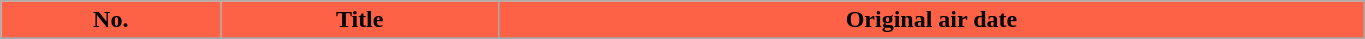<table class="wikitable plainrowheaders" style="width:72%;">
<tr>
<th style="background-color: #FD6247; color: #000000;">No.</th>
<th style="background-color: #FD6247; color: #000000;">Title</th>
<th style="background-color: #FD6247; color: #000000;">Original air date</th>
</tr>
<tr>
</tr>
</table>
